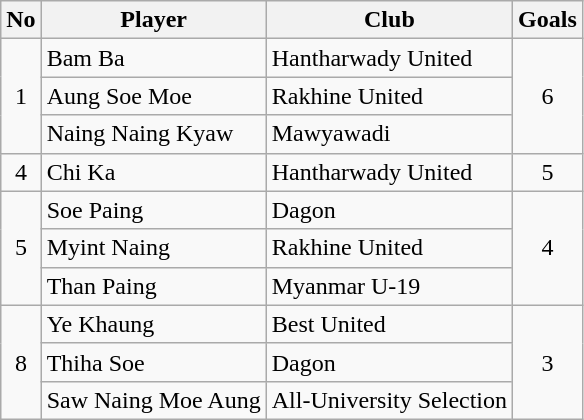<table class="wikitable" style="text-align:center">
<tr>
<th>No</th>
<th>Player</th>
<th>Club</th>
<th>Goals</th>
</tr>
<tr>
<td rowspan="3">1</td>
<td align="left">Bam Ba</td>
<td align="left">Hantharwady United</td>
<td rowspan=3>6</td>
</tr>
<tr>
<td align="left">Aung Soe Moe</td>
<td align="left">Rakhine United</td>
</tr>
<tr>
<td align="left">Naing Naing Kyaw</td>
<td align="left">Mawyawadi</td>
</tr>
<tr>
<td rowspan="1">4</td>
<td align="left">Chi Ka</td>
<td align="left">Hantharwady United</td>
<td rowspan=1>5</td>
</tr>
<tr>
<td rowspan="3">5</td>
<td align="left">Soe Paing</td>
<td align="left">Dagon</td>
<td rowspan=3>4</td>
</tr>
<tr>
<td align="left">Myint Naing</td>
<td align="left">Rakhine United</td>
</tr>
<tr>
<td align="left">Than Paing</td>
<td align="left">Myanmar U-19</td>
</tr>
<tr>
<td rowspan="3">8</td>
<td align="left">Ye Khaung</td>
<td align="left">Best United</td>
<td rowspan=3>3</td>
</tr>
<tr>
<td align="left">Thiha Soe</td>
<td align="left">Dagon</td>
</tr>
<tr>
<td align="left">Saw Naing Moe Aung</td>
<td align="left">All-University Selection</td>
</tr>
</table>
